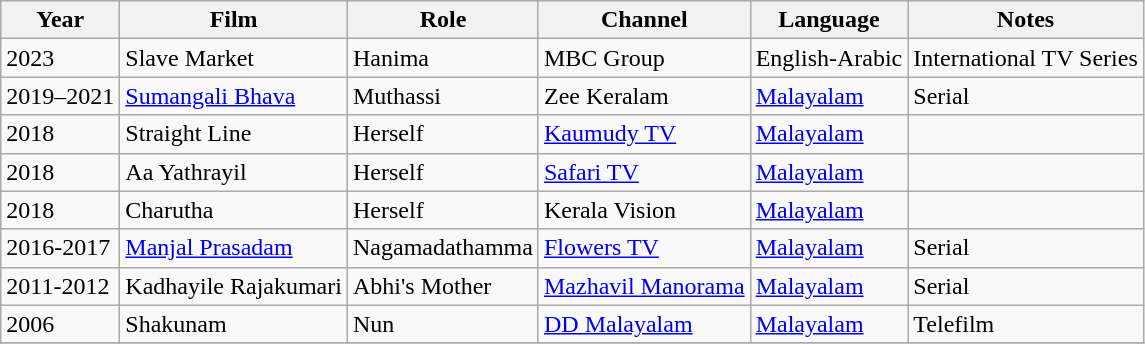<table class="wikitable sortable plainrowheaders">
<tr style="text-align:center;">
<th scope="col">Year</th>
<th scope="col">Film</th>
<th scope="col">Role</th>
<th scope="col">Channel</th>
<th scope="col">Language</th>
<th scope="col">Notes</th>
</tr>
<tr>
<td>2023</td>
<td>Slave Market</td>
<td>Hanima</td>
<td>MBC Group</td>
<td>English-Arabic</td>
<td>International TV Series</td>
</tr>
<tr>
<td>2019–2021</td>
<td><a href='#'>Sumangali Bhava</a></td>
<td>Muthassi</td>
<td>Zee Keralam</td>
<td><a href='#'>Malayalam</a></td>
<td>Serial</td>
</tr>
<tr>
<td>2018</td>
<td>Straight Line</td>
<td>Herself</td>
<td><a href='#'>Kaumudy TV</a></td>
<td><a href='#'>Malayalam</a></td>
<td></td>
</tr>
<tr>
<td>2018</td>
<td>Aa Yathrayil</td>
<td>Herself</td>
<td><a href='#'>Safari TV</a></td>
<td><a href='#'>Malayalam</a></td>
<td></td>
</tr>
<tr>
<td>2018</td>
<td>Charutha</td>
<td>Herself</td>
<td>Kerala Vision</td>
<td><a href='#'>Malayalam</a></td>
<td></td>
</tr>
<tr>
<td>2016-2017</td>
<td><a href='#'>Manjal Prasadam</a></td>
<td>Nagamadathamma</td>
<td><a href='#'>Flowers TV</a></td>
<td><a href='#'>Malayalam</a></td>
<td>Serial</td>
</tr>
<tr>
<td>2011-2012</td>
<td>Kadhayile Rajakumari</td>
<td>Abhi's Mother</td>
<td><a href='#'>Mazhavil Manorama</a></td>
<td><a href='#'>Malayalam</a></td>
<td>Serial</td>
</tr>
<tr>
<td>2006</td>
<td>Shakunam</td>
<td>Nun</td>
<td><a href='#'>DD Malayalam</a></td>
<td><a href='#'>Malayalam</a></td>
<td>Telefilm</td>
</tr>
<tr>
</tr>
</table>
